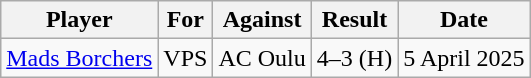<table class="wikitable sortable">
<tr>
<th>Player</th>
<th>For</th>
<th>Against</th>
<th style="text-align:center">Result</th>
<th>Date</th>
</tr>
<tr>
<td> <a href='#'>Mads Borchers</a></td>
<td>VPS</td>
<td>AC Oulu</td>
<td>4–3 (H)</td>
<td>5 April 2025</td>
</tr>
</table>
